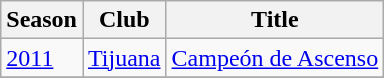<table class="wikitable">
<tr>
<th>Season</th>
<th>Club</th>
<th>Title</th>
</tr>
<tr>
<td><a href='#'>2011</a></td>
<td><a href='#'>Tijuana</a></td>
<td><a href='#'>Campeón de Ascenso</a></td>
</tr>
<tr>
</tr>
</table>
